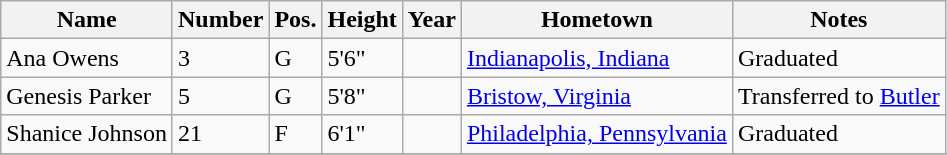<table class="wikitable sortable" border="1">
<tr>
<th>Name</th>
<th>Number</th>
<th>Pos.</th>
<th>Height</th>
<th>Year</th>
<th>Hometown</th>
<th class="unsortable">Notes</th>
</tr>
<tr>
<td>Ana Owens</td>
<td>3</td>
<td>G</td>
<td>5'6"</td>
<td></td>
<td><a href='#'>Indianapolis, Indiana</a></td>
<td>Graduated</td>
</tr>
<tr>
<td>Genesis Parker</td>
<td>5</td>
<td>G</td>
<td>5'8"</td>
<td></td>
<td><a href='#'>Bristow, Virginia</a></td>
<td>Transferred to <a href='#'>Butler</a></td>
</tr>
<tr>
<td>Shanice Johnson</td>
<td>21</td>
<td>F</td>
<td>6'1"</td>
<td></td>
<td><a href='#'>Philadelphia, Pennsylvania</a></td>
<td>Graduated</td>
</tr>
<tr>
</tr>
</table>
